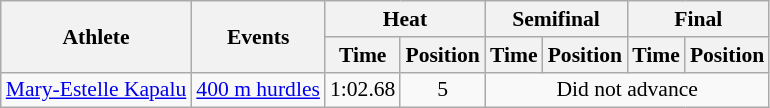<table class=wikitable style="font-size:90%">
<tr>
<th rowspan="2">Athlete</th>
<th rowspan="2">Events</th>
<th colspan="2">Heat</th>
<th colspan="2">Semifinal</th>
<th colspan="2">Final</th>
</tr>
<tr>
<th>Time</th>
<th>Position</th>
<th>Time</th>
<th>Position</th>
<th>Time</th>
<th>Position</th>
</tr>
<tr>
<td><a href='#'>Mary-Estelle Kapalu</a></td>
<td><a href='#'>400 m hurdles</a></td>
<td align=center>1:02.68</td>
<td align=center>5</td>
<td align=center colspan="4">Did not advance</td>
</tr>
</table>
